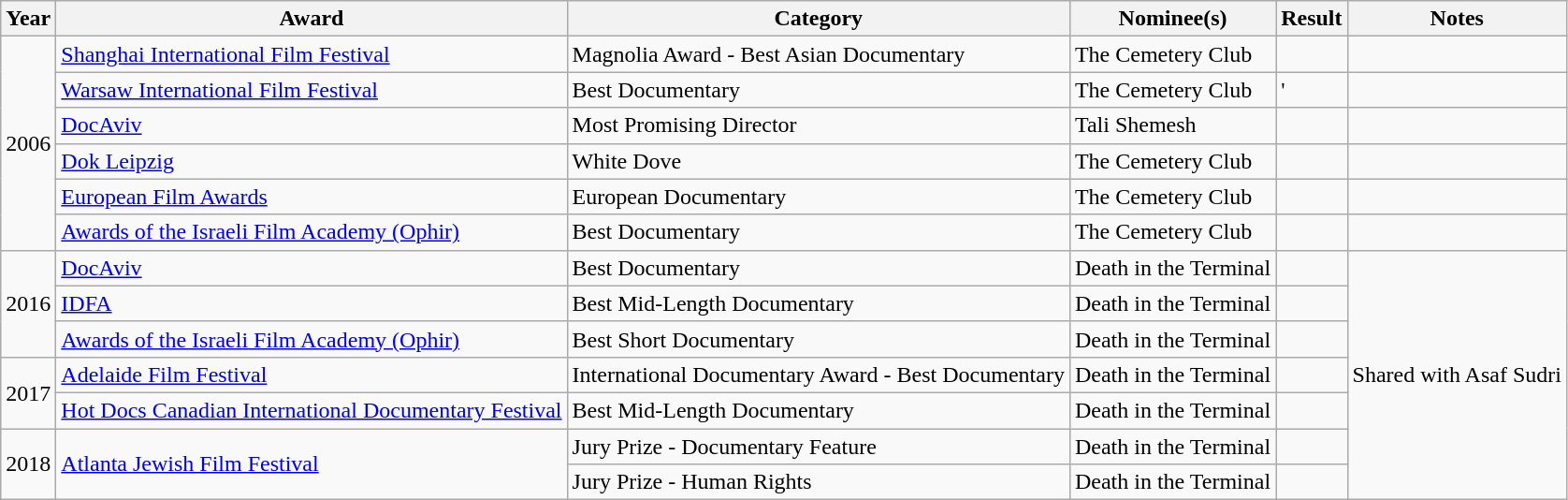<table class="wikitable">
<tr>
<th>Year</th>
<th>Award</th>
<th>Category</th>
<th>Nominee(s)</th>
<th>Result</th>
<th>Notes</th>
</tr>
<tr>
<td rowspan="6">2006</td>
<td><a href='#'>Shanghai International Film Festival</a></td>
<td>Magnolia Award - Best Asian Documentary</td>
<td>The Cemetery Club</td>
<td></td>
<td></td>
</tr>
<tr>
<td><a href='#'>Warsaw International Film Festival</a></td>
<td>Best Documentary</td>
<td>The Cemetery Club</td>
<td>'</td>
<td></td>
</tr>
<tr>
<td><a href='#'>DocAviv</a></td>
<td>Most Promising Director</td>
<td>Tali Shemesh</td>
<td></td>
<td></td>
</tr>
<tr>
<td><a href='#'>Dok Leipzig</a></td>
<td>White Dove</td>
<td>The Cemetery Club</td>
<td></td>
<td></td>
</tr>
<tr>
<td><a href='#'>European Film Awards</a></td>
<td>European Documentary</td>
<td>The Cemetery Club</td>
<td></td>
<td></td>
</tr>
<tr>
<td><a href='#'>Awards of the Israeli Film Academy (Ophir)</a></td>
<td>Best Documentary</td>
<td>The Cemetery Club</td>
<td></td>
<td></td>
</tr>
<tr>
<td rowspan="3">2016</td>
<td><a href='#'>DocAviv</a></td>
<td>Best Documentary</td>
<td>Death in the Terminal</td>
<td></td>
<td rowspan="7">Shared with Asaf Sudri</td>
</tr>
<tr>
<td><a href='#'>IDFA</a></td>
<td>Best Mid-Length Documentary</td>
<td>Death in the Terminal</td>
<td></td>
</tr>
<tr>
<td><a href='#'>Awards of the Israeli Film Academy (Ophir)</a></td>
<td>Best Short Documentary</td>
<td>Death in the Terminal</td>
<td></td>
</tr>
<tr>
<td rowspan="2">2017</td>
<td><a href='#'>Adelaide Film Festival</a></td>
<td>International Documentary Award - Best Documentary</td>
<td>Death in the Terminal</td>
<td></td>
</tr>
<tr>
<td><a href='#'>Hot Docs Canadian International Documentary Festival</a></td>
<td>Best Mid-Length Documentary</td>
<td>Death in the Terminal</td>
<td></td>
</tr>
<tr>
<td rowspan="2">2018</td>
<td rowspan="2"><a href='#'>Atlanta Jewish Film Festival</a></td>
<td>Jury Prize - Documentary Feature</td>
<td>Death in the Terminal</td>
<td></td>
</tr>
<tr>
<td>Jury Prize - Human Rights</td>
<td>Death in the Terminal</td>
<td></td>
</tr>
</table>
